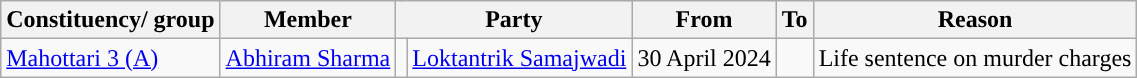<table class="wikitable">
<tr>
<th>Constituency/ group</th>
<th>Member</th>
<th colspan="2">Party</th>
<th>From</th>
<th>To</th>
<th>Reason</th>
</tr>
<tr>
<td><a href='#'>Mahottari 3 (A)</a></td>
<td><a href='#'>Abhiram Sharma</a></td>
<td></td>
<td><a href='#'>Loktantrik Samajwadi</a></td>
<td>30 April 2024</td>
<td></td>
<td>Life sentence on murder charges</td>
</tr>
</table>
